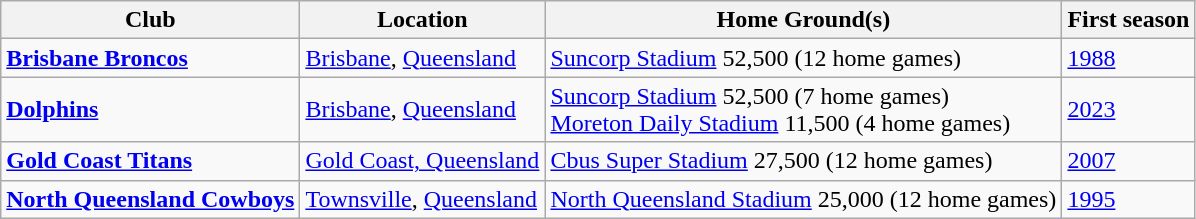<table class="wikitable sortable">
<tr>
<th>Club</th>
<th>Location</th>
<th>Home Ground(s)</th>
<th>First season</th>
</tr>
<tr>
<td> <strong><a href='#'>Brisbane Broncos</a></strong></td>
<td><a href='#'>Brisbane</a>, <a href='#'>Queensland</a></td>
<td><a href='#'>Suncorp Stadium</a> 52,500 (12 home games)</td>
<td><a href='#'>1988</a></td>
</tr>
<tr>
<td><strong> <a href='#'>Dolphins</a></strong></td>
<td><a href='#'>Brisbane</a>, <a href='#'>Queensland</a></td>
<td><a href='#'>Suncorp Stadium</a> 52,500 (7 home games)<br><a href='#'>Moreton Daily Stadium</a> 11,500 (4 home games)</td>
<td><a href='#'>2023</a></td>
</tr>
<tr>
<td> <strong><a href='#'>Gold Coast Titans</a></strong></td>
<td><a href='#'>Gold Coast, Queensland</a></td>
<td><a href='#'>Cbus Super Stadium</a> 27,500 (12 home games)</td>
<td><a href='#'>2007</a></td>
</tr>
<tr>
<td> <strong><a href='#'>North Queensland Cowboys</a></strong></td>
<td><a href='#'>Townsville</a>, <a href='#'>Queensland</a></td>
<td><a href='#'>North Queensland Stadium</a> 25,000 (12 home games)</td>
<td><a href='#'>1995</a></td>
</tr>
</table>
